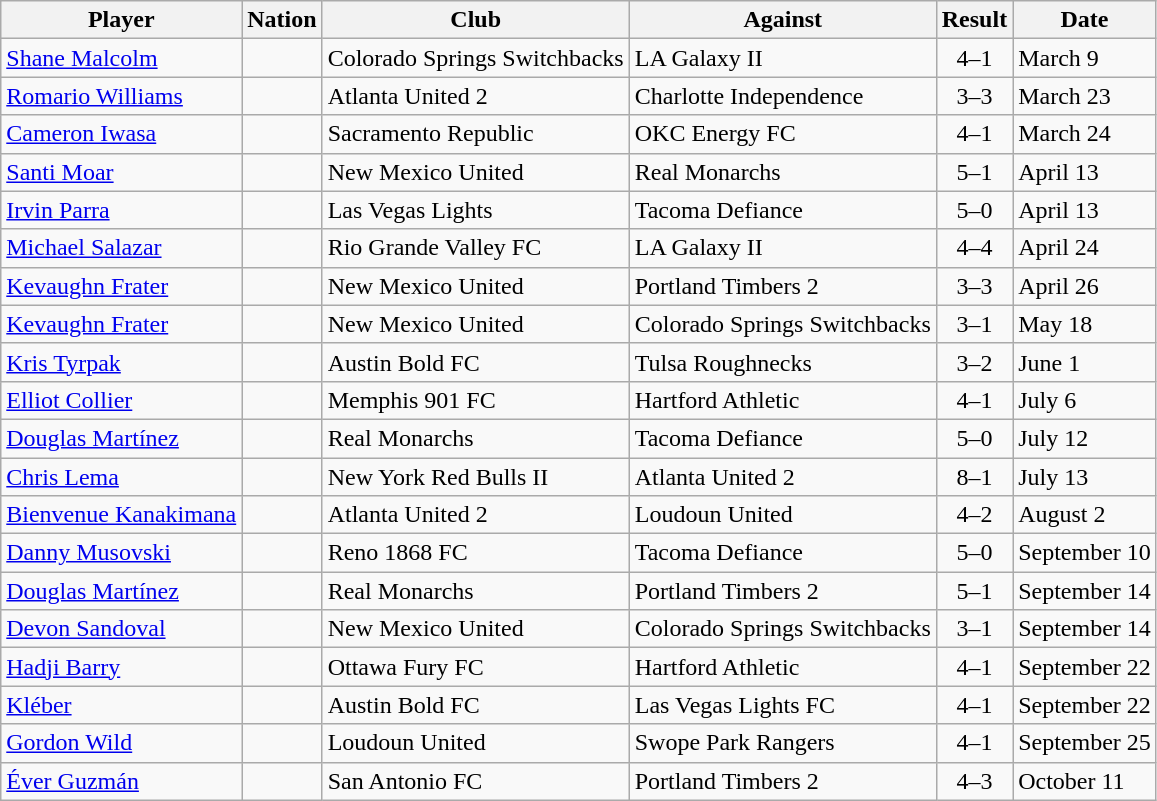<table class="wikitable">
<tr>
<th>Player</th>
<th>Nation</th>
<th>Club</th>
<th>Against</th>
<th style="text-align:center">Result</th>
<th>Date</th>
</tr>
<tr>
<td><a href='#'>Shane Malcolm</a></td>
<td></td>
<td>Colorado Springs Switchbacks</td>
<td>LA Galaxy II</td>
<td style="text-align:center;">4–1</td>
<td>March 9</td>
</tr>
<tr>
<td><a href='#'>Romario Williams</a></td>
<td></td>
<td>Atlanta United 2</td>
<td>Charlotte Independence</td>
<td style="text-align:center;">3–3</td>
<td>March 23</td>
</tr>
<tr>
<td><a href='#'>Cameron Iwasa</a></td>
<td></td>
<td>Sacramento Republic</td>
<td>OKC Energy FC</td>
<td style="text-align:center;">4–1</td>
<td>March 24</td>
</tr>
<tr>
<td><a href='#'>Santi Moar</a></td>
<td></td>
<td>New Mexico United</td>
<td>Real Monarchs</td>
<td style="text-align:center;">5–1</td>
<td>April 13</td>
</tr>
<tr>
<td><a href='#'>Irvin Parra</a></td>
<td></td>
<td>Las Vegas Lights</td>
<td>Tacoma Defiance</td>
<td style="text-align:center;">5–0</td>
<td>April 13</td>
</tr>
<tr>
<td><a href='#'>Michael Salazar</a></td>
<td></td>
<td>Rio Grande Valley FC</td>
<td>LA Galaxy II</td>
<td style="text-align:center;">4–4</td>
<td>April 24</td>
</tr>
<tr>
<td><a href='#'>Kevaughn Frater</a></td>
<td></td>
<td>New Mexico United</td>
<td>Portland Timbers 2</td>
<td style="text-align:center;">3–3</td>
<td>April 26</td>
</tr>
<tr>
<td><a href='#'>Kevaughn Frater</a></td>
<td></td>
<td>New Mexico United</td>
<td>Colorado Springs Switchbacks</td>
<td style="text-align:center;">3–1</td>
<td>May 18</td>
</tr>
<tr>
<td><a href='#'>Kris Tyrpak</a></td>
<td></td>
<td>Austin Bold FC</td>
<td>Tulsa Roughnecks</td>
<td style="text-align:center;">3–2</td>
<td>June 1</td>
</tr>
<tr>
<td><a href='#'>Elliot Collier</a></td>
<td></td>
<td>Memphis 901 FC</td>
<td>Hartford Athletic</td>
<td style="text-align:center;">4–1</td>
<td>July 6</td>
</tr>
<tr>
<td><a href='#'>Douglas Martínez</a></td>
<td></td>
<td>Real Monarchs</td>
<td>Tacoma Defiance</td>
<td style="text-align:center;">5–0</td>
<td>July 12</td>
</tr>
<tr>
<td><a href='#'>Chris Lema</a></td>
<td></td>
<td>New York Red Bulls II</td>
<td>Atlanta United 2</td>
<td style="text-align:center;">8–1 </td>
<td>July 13</td>
</tr>
<tr>
<td><a href='#'>Bienvenue Kanakimana</a></td>
<td></td>
<td>Atlanta United 2</td>
<td>Loudoun United</td>
<td style="text-align:center;">4–2</td>
<td>August 2</td>
</tr>
<tr>
<td><a href='#'>Danny Musovski</a></td>
<td></td>
<td>Reno 1868 FC</td>
<td>Tacoma Defiance</td>
<td style="text-align:center;">5–0 </td>
<td>September 10</td>
</tr>
<tr>
<td><a href='#'>Douglas Martínez</a></td>
<td></td>
<td>Real Monarchs</td>
<td>Portland Timbers 2</td>
<td style="text-align:center;">5–1 </td>
<td>September 14</td>
</tr>
<tr>
<td><a href='#'>Devon Sandoval</a></td>
<td></td>
<td>New Mexico United</td>
<td>Colorado Springs Switchbacks</td>
<td style="text-align:center;">3–1</td>
<td>September 14</td>
</tr>
<tr>
<td><a href='#'>Hadji Barry</a></td>
<td></td>
<td>Ottawa Fury FC</td>
<td>Hartford Athletic</td>
<td style="text-align:center;">4–1</td>
<td>September 22</td>
</tr>
<tr>
<td><a href='#'>Kléber</a></td>
<td></td>
<td>Austin Bold FC</td>
<td>Las Vegas Lights FC</td>
<td style="text-align:center;">4–1</td>
<td>September 22</td>
</tr>
<tr>
<td><a href='#'>Gordon Wild</a></td>
<td></td>
<td>Loudoun United</td>
<td>Swope Park Rangers</td>
<td style="text-align:center;">4–1</td>
<td>September 25</td>
</tr>
<tr>
<td><a href='#'>Éver Guzmán</a></td>
<td></td>
<td>San Antonio FC</td>
<td>Portland Timbers 2</td>
<td style="text-align:center;">4–3</td>
<td>October 11</td>
</tr>
</table>
